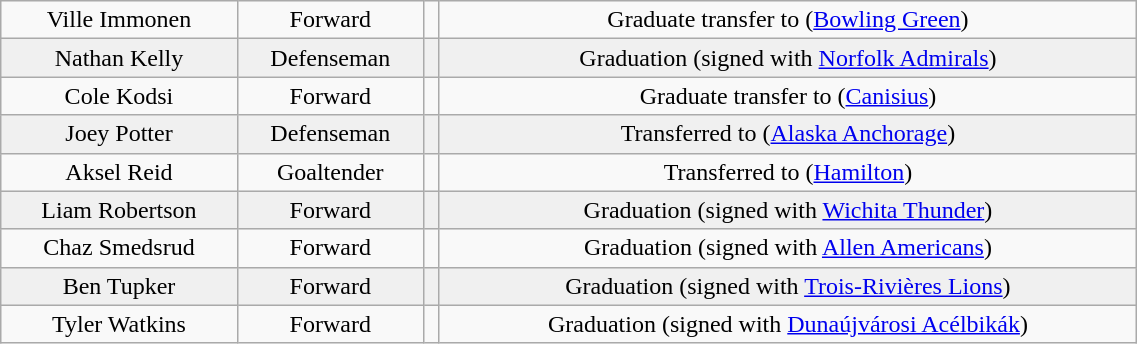<table class="wikitable" width="60%">
<tr align="center" bgcolor="">
<td>Ville Immonen</td>
<td>Forward</td>
<td></td>
<td>Graduate transfer to (<a href='#'>Bowling Green</a>)</td>
</tr>
<tr align="center" bgcolor="f0f0f0">
<td>Nathan Kelly</td>
<td>Defenseman</td>
<td></td>
<td>Graduation (signed with <a href='#'>Norfolk Admirals</a>)</td>
</tr>
<tr align="center" bgcolor="">
<td>Cole Kodsi</td>
<td>Forward</td>
<td></td>
<td>Graduate transfer to (<a href='#'>Canisius</a>)</td>
</tr>
<tr align="center" bgcolor="f0f0f0">
<td>Joey Potter</td>
<td>Defenseman</td>
<td></td>
<td>Transferred to (<a href='#'>Alaska Anchorage</a>)</td>
</tr>
<tr align="center" bgcolor="">
<td>Aksel Reid</td>
<td>Goaltender</td>
<td></td>
<td>Transferred to (<a href='#'>Hamilton</a>)</td>
</tr>
<tr align="center" bgcolor="f0f0f0">
<td>Liam Robertson</td>
<td>Forward</td>
<td></td>
<td>Graduation (signed with <a href='#'>Wichita Thunder</a>)</td>
</tr>
<tr align="center" bgcolor="">
<td>Chaz Smedsrud</td>
<td>Forward</td>
<td></td>
<td>Graduation (signed with <a href='#'>Allen Americans</a>)</td>
</tr>
<tr align="center" bgcolor="f0f0f0">
<td>Ben Tupker</td>
<td>Forward</td>
<td></td>
<td>Graduation (signed with <a href='#'>Trois-Rivières Lions</a>)</td>
</tr>
<tr align="center" bgcolor="">
<td>Tyler Watkins</td>
<td>Forward</td>
<td></td>
<td>Graduation (signed with <a href='#'>Dunaújvárosi Acélbikák</a>)</td>
</tr>
</table>
